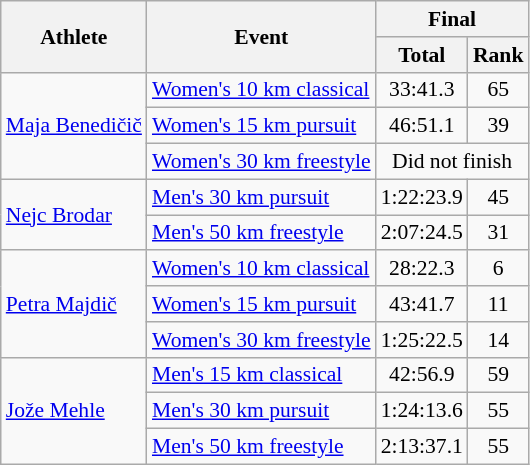<table class="wikitable" style="font-size:90%">
<tr>
<th rowspan="2">Athlete</th>
<th rowspan="2">Event</th>
<th colspan="2">Final</th>
</tr>
<tr>
<th>Total</th>
<th>Rank</th>
</tr>
<tr>
<td rowspan=3><a href='#'>Maja Benedičič</a></td>
<td><a href='#'>Women's 10 km classical</a></td>
<td align="center">33:41.3</td>
<td align="center">65</td>
</tr>
<tr>
<td><a href='#'>Women's 15 km pursuit</a></td>
<td align="center">46:51.1</td>
<td align="center">39</td>
</tr>
<tr>
<td><a href='#'>Women's 30 km freestyle</a></td>
<td colspan=2 align="center">Did not finish</td>
</tr>
<tr>
<td rowspan=2><a href='#'>Nejc Brodar</a></td>
<td><a href='#'>Men's 30 km pursuit</a></td>
<td align="center">1:22:23.9</td>
<td align="center">45</td>
</tr>
<tr>
<td><a href='#'>Men's 50 km freestyle</a></td>
<td align="center">2:07:24.5</td>
<td align="center">31</td>
</tr>
<tr>
<td rowspan=3><a href='#'>Petra Majdič</a></td>
<td><a href='#'>Women's 10 km classical</a></td>
<td align="center">28:22.3</td>
<td align="center">6</td>
</tr>
<tr>
<td><a href='#'>Women's 15 km pursuit</a></td>
<td align="center">43:41.7</td>
<td align="center">11</td>
</tr>
<tr>
<td><a href='#'>Women's 30 km freestyle</a></td>
<td align="center">1:25:22.5</td>
<td align="center">14</td>
</tr>
<tr>
<td rowspan=3><a href='#'>Jože Mehle</a></td>
<td><a href='#'>Men's 15 km classical</a></td>
<td align="center">42:56.9</td>
<td align="center">59</td>
</tr>
<tr>
<td><a href='#'>Men's 30 km pursuit</a></td>
<td align="center">1:24:13.6</td>
<td align="center">55</td>
</tr>
<tr>
<td><a href='#'>Men's 50 km freestyle</a></td>
<td align="center">2:13:37.1</td>
<td align="center">55</td>
</tr>
</table>
